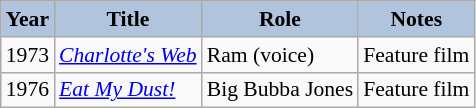<table class="wikitable" style="font-size:90%;">
<tr>
<th style="background:#B0C4DE;">Year</th>
<th style="background:#B0C4DE;">Title</th>
<th style="background:#B0C4DE;">Role</th>
<th style="background:#B0C4DE;">Notes</th>
</tr>
<tr>
<td>1973</td>
<td><em><a href='#'>Charlotte's Web</a></em></td>
<td>Ram (voice)</td>
<td>Feature film</td>
</tr>
<tr>
<td>1976</td>
<td><em><a href='#'>Eat My Dust!</a></em></td>
<td>Big Bubba Jones</td>
<td>Feature film</td>
</tr>
</table>
